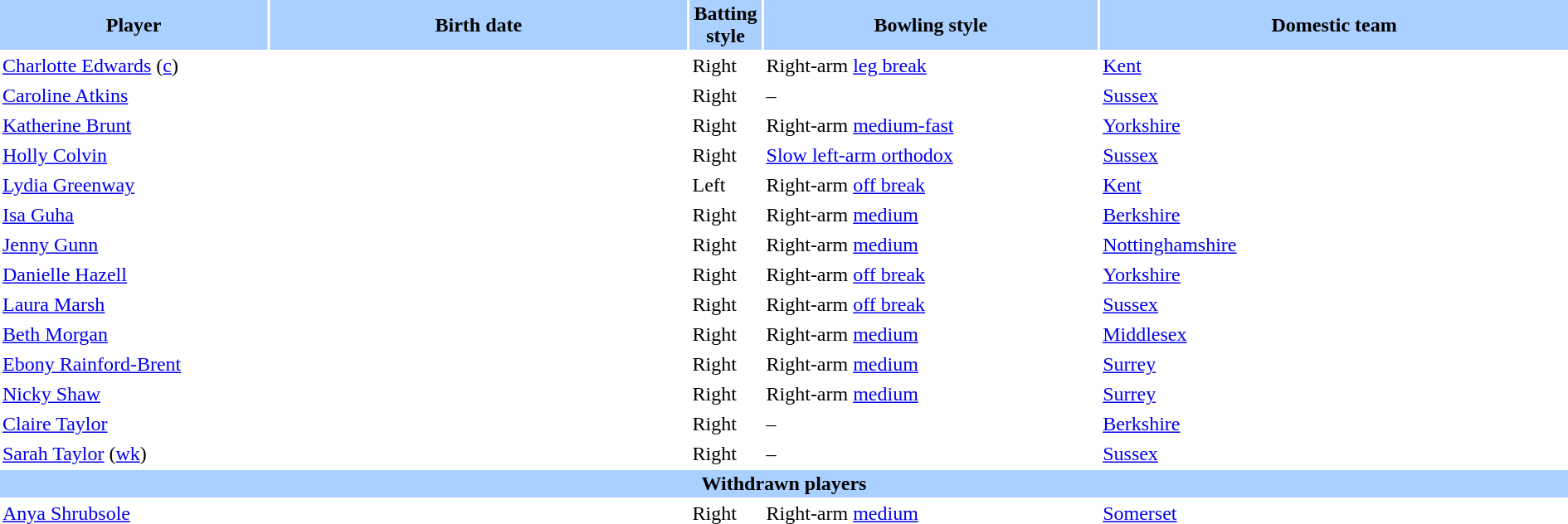<table class="sortable" style="width:100%;" border="0" cellspacing="2" cellpadding="2">
<tr style="background:#aad0ff;">
<th width=16%>Player</th>
<th width=25%>Birth date</th>
<th width=3%>Batting style</th>
<th width=20%>Bowling style</th>
<th width=28%>Domestic team</th>
</tr>
<tr>
<td><a href='#'>Charlotte Edwards</a> (<a href='#'>c</a>)</td>
<td></td>
<td>Right</td>
<td>Right-arm <a href='#'>leg break</a></td>
<td><a href='#'>Kent</a></td>
</tr>
<tr>
<td><a href='#'>Caroline Atkins</a></td>
<td></td>
<td>Right</td>
<td>–</td>
<td><a href='#'>Sussex</a></td>
</tr>
<tr>
<td><a href='#'>Katherine Brunt</a></td>
<td></td>
<td>Right</td>
<td>Right-arm <a href='#'>medium-fast</a></td>
<td><a href='#'>Yorkshire</a></td>
</tr>
<tr>
<td><a href='#'>Holly Colvin</a></td>
<td></td>
<td>Right</td>
<td><a href='#'>Slow left-arm orthodox</a></td>
<td><a href='#'>Sussex</a></td>
</tr>
<tr>
<td><a href='#'>Lydia Greenway</a></td>
<td></td>
<td>Left</td>
<td>Right-arm <a href='#'>off break</a></td>
<td><a href='#'>Kent</a></td>
</tr>
<tr>
<td><a href='#'>Isa Guha</a></td>
<td></td>
<td>Right</td>
<td>Right-arm <a href='#'>medium</a></td>
<td><a href='#'>Berkshire</a></td>
</tr>
<tr>
<td><a href='#'>Jenny Gunn</a></td>
<td></td>
<td>Right</td>
<td>Right-arm <a href='#'>medium</a></td>
<td><a href='#'>Nottinghamshire</a></td>
</tr>
<tr>
<td><a href='#'>Danielle Hazell</a></td>
<td></td>
<td>Right</td>
<td>Right-arm <a href='#'>off break</a></td>
<td><a href='#'>Yorkshire</a></td>
</tr>
<tr>
<td><a href='#'>Laura Marsh</a></td>
<td></td>
<td>Right</td>
<td>Right-arm <a href='#'>off break</a></td>
<td><a href='#'>Sussex</a></td>
</tr>
<tr>
<td><a href='#'>Beth Morgan</a></td>
<td></td>
<td>Right</td>
<td>Right-arm <a href='#'>medium</a></td>
<td><a href='#'>Middlesex</a></td>
</tr>
<tr>
<td><a href='#'>Ebony Rainford-Brent</a></td>
<td></td>
<td>Right</td>
<td>Right-arm <a href='#'>medium</a></td>
<td><a href='#'>Surrey</a></td>
</tr>
<tr>
<td><a href='#'>Nicky Shaw</a></td>
<td></td>
<td>Right</td>
<td>Right-arm <a href='#'>medium</a></td>
<td><a href='#'>Surrey</a></td>
</tr>
<tr>
<td><a href='#'>Claire Taylor</a></td>
<td></td>
<td>Right</td>
<td>–</td>
<td><a href='#'>Berkshire</a></td>
</tr>
<tr>
<td><a href='#'>Sarah Taylor</a> (<a href='#'>wk</a>)</td>
<td></td>
<td>Right</td>
<td>–</td>
<td><a href='#'>Sussex</a></td>
</tr>
<tr class=sortbottom style="background:#aad0ff;">
<th colspan=7>Withdrawn players</th>
</tr>
<tr class=sortbottom>
<td><a href='#'>Anya Shrubsole</a></td>
<td></td>
<td>Right</td>
<td>Right-arm <a href='#'>medium</a></td>
<td><a href='#'>Somerset</a></td>
</tr>
</table>
